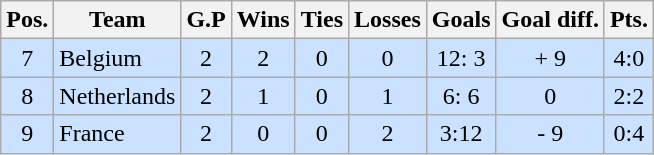<table class="wikitable">
<tr>
<th>Pos.</th>
<th>Team</th>
<th>G.P</th>
<th>Wins</th>
<th>Ties</th>
<th>Losses</th>
<th>Goals</th>
<th>Goal diff.</th>
<th>Pts.</th>
</tr>
<tr bgcolor="#CAE1FF" align="center">
<td>7</td>
<td align="left"> Belgium</td>
<td>2</td>
<td>2</td>
<td>0</td>
<td>0</td>
<td>12: 3</td>
<td>+ 9</td>
<td>4:0</td>
</tr>
<tr bgcolor="#CAE1FF" align="center">
<td>8</td>
<td align="left"> Netherlands</td>
<td>2</td>
<td>1</td>
<td>0</td>
<td>1</td>
<td>6: 6</td>
<td>0</td>
<td>2:2</td>
</tr>
<tr bgcolor="#CAE1FF" align="center">
<td>9</td>
<td align="left"> France</td>
<td>2</td>
<td>0</td>
<td>0</td>
<td>2</td>
<td>3:12</td>
<td>- 9</td>
<td>0:4</td>
</tr>
</table>
